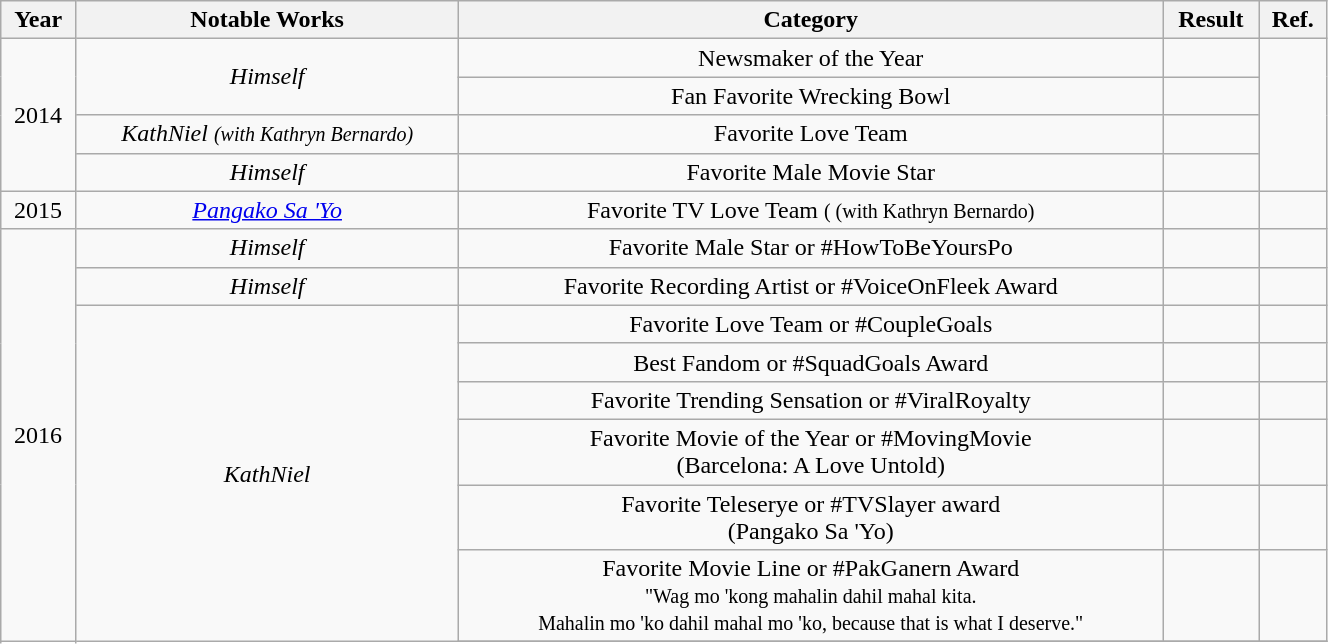<table class="wikitable" style="text-align:center" width=70%>
<tr>
<th>Year</th>
<th>Notable Works</th>
<th>Category</th>
<th>Result</th>
<th>Ref.</th>
</tr>
<tr>
<td rowspan=4>2014</td>
<td rowspan=2><em>Himself</em></td>
<td>Newsmaker of the Year</td>
<td></td>
<td rowspan=4></td>
</tr>
<tr>
<td>Fan Favorite Wrecking Bowl</td>
<td></td>
</tr>
<tr>
<td><em>KathNiel <small>(with Kathryn Bernardo)</small></em></td>
<td>Favorite Love Team</td>
<td></td>
</tr>
<tr>
<td><em>Himself</em></td>
<td>Favorite Male Movie Star</td>
<td></td>
</tr>
<tr>
<td rowspan=1>2015</td>
<td><em><a href='#'>Pangako Sa 'Yo</a></em></td>
<td>Favorite TV Love Team <small>( (with Kathryn Bernardo)</small></td>
<td></td>
<td></td>
</tr>
<tr>
<td rowspan=9>2016</td>
<td><em>Himself</em></td>
<td>Favorite Male Star or #HowToBeYoursPo</td>
<td></td>
<td></td>
</tr>
<tr>
<td><em>Himself</em></td>
<td>Favorite Recording Artist or #VoiceOnFleek Award</td>
<td></td>
<td></td>
</tr>
<tr>
<td rowspan="7"><em>KathNiel</em></td>
<td>Favorite Love Team or #CoupleGoals</td>
<td></td>
<td></td>
</tr>
<tr>
<td>Best Fandom or #SquadGoals Award</td>
<td></td>
<td></td>
</tr>
<tr>
<td>Favorite Trending Sensation or #ViralRoyalty</td>
<td></td>
<td></td>
</tr>
<tr>
<td>Favorite Movie of the Year or #MovingMovie <br>(Barcelona: A Love Untold)</td>
<td></td>
<td></td>
</tr>
<tr>
<td>Favorite Teleserye or #TVSlayer award <br>(Pangako Sa 'Yo)</td>
<td></td>
<td></td>
</tr>
<tr>
<td>Favorite Movie Line or #PakGanern Award <br><small>"Wag mo 'kong mahalin dahil mahal kita.<br>Mahalin mo 'ko dahil mahal mo 'ko, because that is what I deserve."</small></td>
<td></td>
<td></td>
</tr>
<tr>
</tr>
</table>
